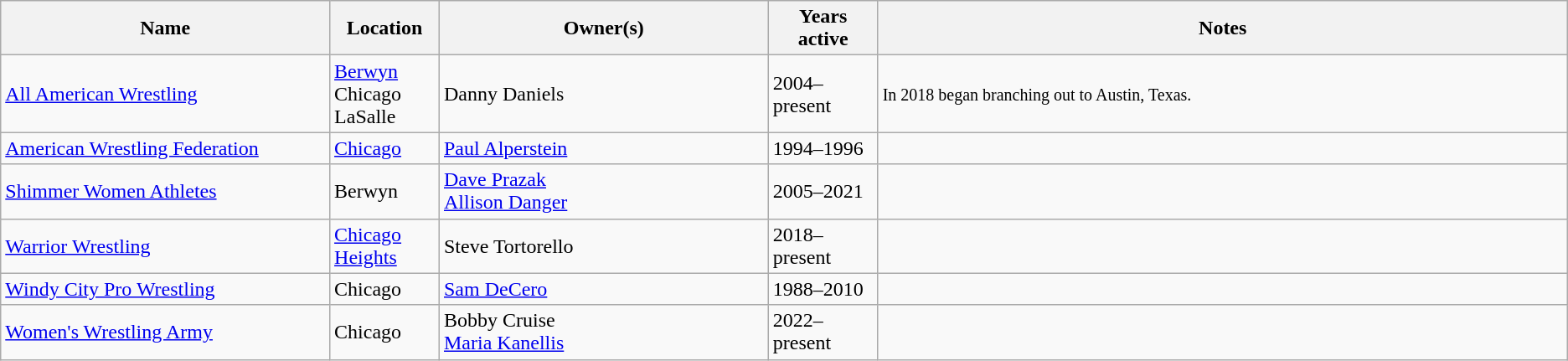<table class=wikitable>
<tr>
<th style="width:21%;">Name</th>
<th style="width:7%;">Location</th>
<th style="width:21%;">Owner(s)</th>
<th style="width:7%;">Years active</th>
<th style="width:55%;">Notes</th>
</tr>
<tr>
<td><a href='#'>All American Wrestling</a></td>
<td><a href='#'>Berwyn</a> Chicago<br>LaSalle</td>
<td>Danny Daniels</td>
<td>2004–present</td>
<td><small>In 2018 began branching out to Austin, Texas.</small></td>
</tr>
<tr>
<td><a href='#'>American Wrestling Federation</a></td>
<td><a href='#'>Chicago</a></td>
<td><a href='#'>Paul Alperstein</a></td>
<td>1994–1996</td>
<td></td>
</tr>
<tr>
<td><a href='#'>Shimmer Women Athletes</a></td>
<td>Berwyn</td>
<td><a href='#'>Dave Prazak</a><br><a href='#'>Allison Danger</a></td>
<td>2005–2021</td>
<td></td>
</tr>
<tr>
<td><a href='#'>Warrior Wrestling</a></td>
<td><a href='#'>Chicago Heights</a></td>
<td>Steve Tortorello</td>
<td>2018–present</td>
<td></td>
</tr>
<tr>
<td><a href='#'>Windy City Pro Wrestling</a></td>
<td>Chicago</td>
<td><a href='#'>Sam DeCero</a></td>
<td>1988–2010</td>
<td></td>
</tr>
<tr>
<td><a href='#'>Women's Wrestling Army</a></td>
<td>Chicago</td>
<td>Bobby Cruise<br><a href='#'>Maria Kanellis</a></td>
<td>2022–present</td>
<td></td>
</tr>
</table>
